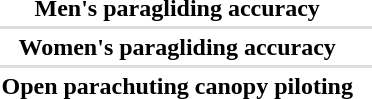<table>
<tr>
<th scope="row">Men's paragliding accuracy</th>
<td></td>
<td></td>
<td></td>
</tr>
<tr bgcolor=#DDDDDD>
<td colspan=4></td>
</tr>
<tr>
<th scope="row">Women's paragliding accuracy</th>
<td></td>
<td></td>
<td></td>
</tr>
<tr bgcolor=#DDDDDD>
<td colspan=4></td>
</tr>
<tr>
<th scope="row">Open parachuting canopy piloting</th>
<td></td>
<td></td>
<td></td>
</tr>
</table>
